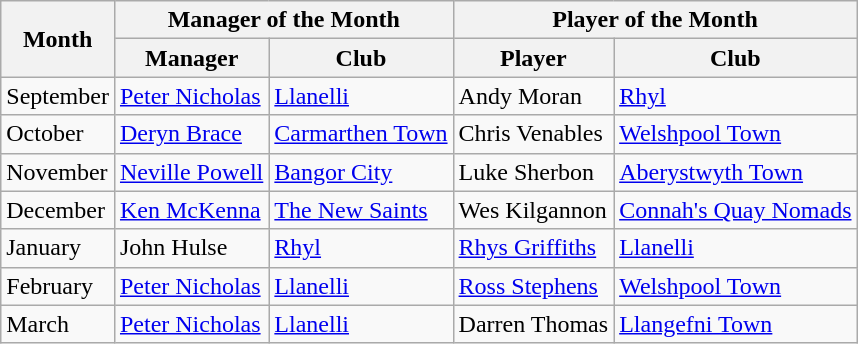<table class="wikitable">
<tr>
<th rowspan="2">Month</th>
<th colspan="2">Manager of the Month</th>
<th colspan="2">Player of the Month</th>
</tr>
<tr>
<th>Manager</th>
<th>Club</th>
<th>Player</th>
<th>Club</th>
</tr>
<tr>
<td>September</td>
<td> <a href='#'>Peter Nicholas</a></td>
<td><a href='#'>Llanelli</a></td>
<td> Andy Moran</td>
<td><a href='#'>Rhyl</a></td>
</tr>
<tr>
<td>October</td>
<td> <a href='#'>Deryn Brace</a></td>
<td><a href='#'>Carmarthen Town</a></td>
<td> Chris Venables</td>
<td><a href='#'>Welshpool Town</a></td>
</tr>
<tr>
<td>November</td>
<td> <a href='#'>Neville Powell</a></td>
<td><a href='#'>Bangor City</a></td>
<td> Luke Sherbon</td>
<td><a href='#'>Aberystwyth Town</a></td>
</tr>
<tr>
<td>December</td>
<td> <a href='#'>Ken McKenna</a></td>
<td><a href='#'>The New Saints</a></td>
<td> Wes Kilgannon</td>
<td><a href='#'>Connah's Quay Nomads</a></td>
</tr>
<tr>
<td>January</td>
<td> John Hulse</td>
<td><a href='#'>Rhyl</a></td>
<td> <a href='#'>Rhys Griffiths</a></td>
<td><a href='#'>Llanelli</a></td>
</tr>
<tr>
<td>February</td>
<td> <a href='#'>Peter Nicholas</a></td>
<td><a href='#'>Llanelli</a></td>
<td> <a href='#'>Ross Stephens</a></td>
<td><a href='#'>Welshpool Town</a></td>
</tr>
<tr>
<td>March</td>
<td> <a href='#'>Peter Nicholas</a></td>
<td><a href='#'>Llanelli</a></td>
<td> Darren Thomas</td>
<td><a href='#'>Llangefni Town</a></td>
</tr>
</table>
